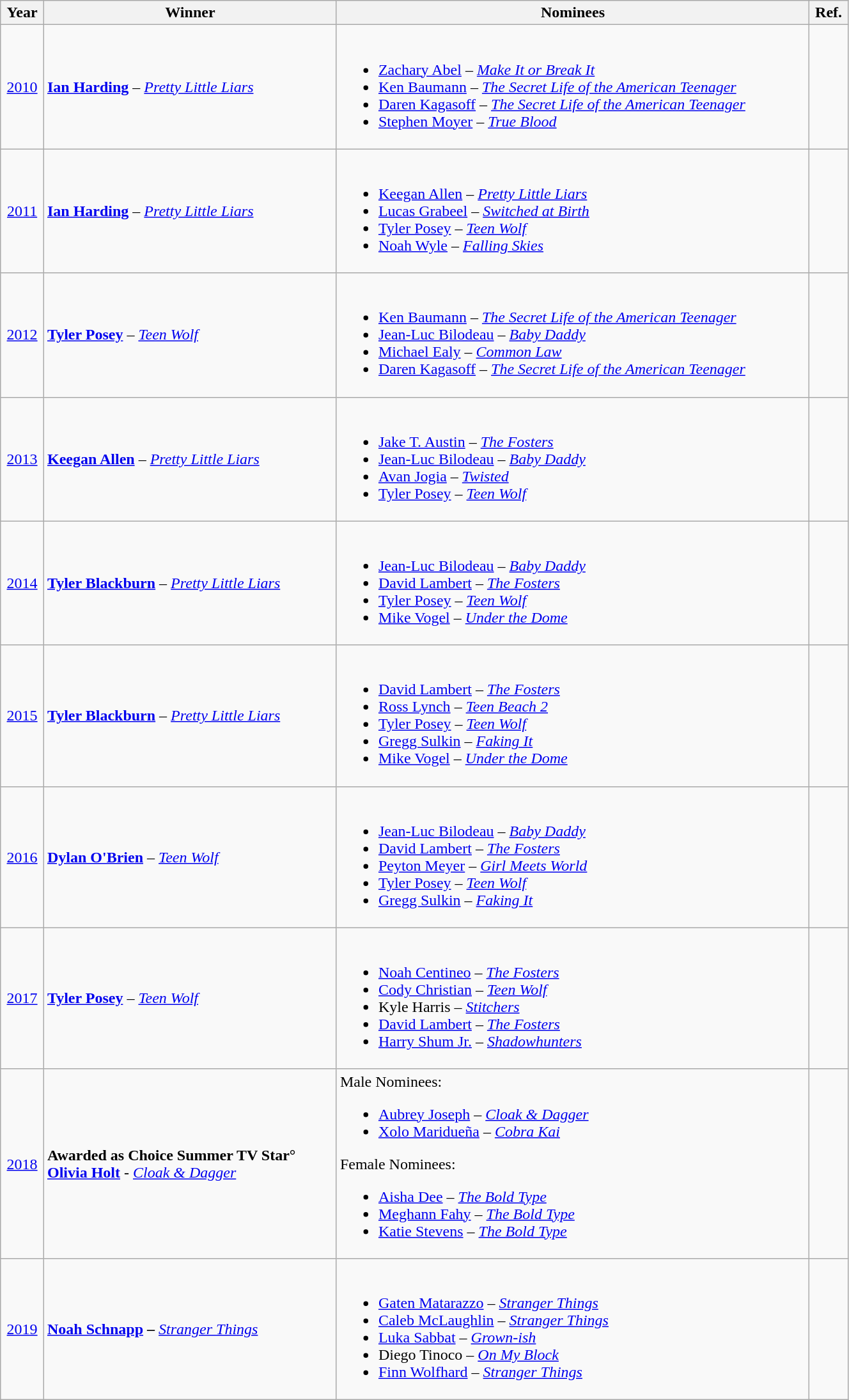<table class="wikitable" width=70%>
<tr>
<th>Year</th>
<th>Winner</th>
<th>Nominees</th>
<th>Ref.</th>
</tr>
<tr>
<td align="center"><a href='#'>2010</a></td>
<td><strong><a href='#'>Ian Harding</a></strong> – <em><a href='#'>Pretty Little Liars</a></em></td>
<td><br><ul><li><a href='#'>Zachary Abel</a> – <em><a href='#'>Make It or Break It</a></em></li><li><a href='#'>Ken Baumann</a> – <em><a href='#'>The Secret Life of the American Teenager</a></em></li><li><a href='#'>Daren Kagasoff</a> – <em><a href='#'>The Secret Life of the American Teenager</a></em></li><li><a href='#'>Stephen Moyer</a> – <em><a href='#'>True Blood</a></em></li></ul></td>
<td align="center"></td>
</tr>
<tr>
<td align="center"><a href='#'>2011</a></td>
<td><strong><a href='#'>Ian Harding</a></strong> – <em><a href='#'>Pretty Little Liars</a></em></td>
<td><br><ul><li><a href='#'>Keegan Allen</a> – <em><a href='#'>Pretty Little Liars</a></em></li><li><a href='#'>Lucas Grabeel</a> – <em><a href='#'>Switched at Birth</a></em></li><li><a href='#'>Tyler Posey</a> – <em><a href='#'>Teen Wolf</a></em></li><li><a href='#'>Noah Wyle</a> – <em><a href='#'>Falling Skies</a></em></li></ul></td>
<td align="center"></td>
</tr>
<tr>
<td align="center"><a href='#'>2012</a></td>
<td><strong><a href='#'>Tyler Posey</a></strong> – <em><a href='#'>Teen Wolf</a></em></td>
<td><br><ul><li><a href='#'>Ken Baumann</a> – <em><a href='#'>The Secret Life of the American Teenager</a></em></li><li><a href='#'>Jean-Luc Bilodeau</a> – <em><a href='#'>Baby Daddy</a></em></li><li><a href='#'>Michael Ealy</a> – <em><a href='#'>Common Law</a></em></li><li><a href='#'>Daren Kagasoff</a> – <em><a href='#'>The Secret Life of the American Teenager</a></em></li></ul></td>
<td align="center"></td>
</tr>
<tr>
<td align="center"><a href='#'>2013</a></td>
<td><strong><a href='#'>Keegan Allen</a></strong> – <em><a href='#'>Pretty Little Liars</a></em></td>
<td><br><ul><li><a href='#'>Jake T. Austin</a> – <em><a href='#'>The Fosters</a></em></li><li><a href='#'>Jean-Luc Bilodeau</a> – <em><a href='#'>Baby Daddy</a></em></li><li><a href='#'>Avan Jogia</a> – <em><a href='#'>Twisted</a></em></li><li><a href='#'>Tyler Posey</a> – <em><a href='#'>Teen Wolf</a></em></li></ul></td>
<td align="center"></td>
</tr>
<tr>
<td align="center"><a href='#'>2014</a></td>
<td><strong><a href='#'>Tyler Blackburn</a></strong> – <em><a href='#'>Pretty Little Liars</a></em></td>
<td><br><ul><li><a href='#'>Jean-Luc Bilodeau</a> – <em><a href='#'>Baby Daddy</a></em></li><li><a href='#'>David Lambert</a> – <em><a href='#'>The Fosters</a></em></li><li><a href='#'>Tyler Posey</a> – <em><a href='#'>Teen Wolf</a></em></li><li><a href='#'>Mike Vogel</a> – <em><a href='#'>Under the Dome</a></em></li></ul></td>
<td align="center"></td>
</tr>
<tr>
<td align="center"><a href='#'>2015</a></td>
<td><strong><a href='#'>Tyler Blackburn</a></strong> – <em><a href='#'>Pretty Little Liars</a></em></td>
<td><br><ul><li><a href='#'>David Lambert</a> – <em><a href='#'>The Fosters</a></em></li><li><a href='#'>Ross Lynch</a> – <em><a href='#'>Teen Beach 2</a></em></li><li><a href='#'>Tyler Posey</a> – <em><a href='#'>Teen Wolf</a></em></li><li><a href='#'>Gregg Sulkin</a> – <em><a href='#'>Faking It</a></em></li><li><a href='#'>Mike Vogel</a> – <em><a href='#'>Under the Dome</a></em></li></ul></td>
<td align="center"></td>
</tr>
<tr>
<td align="center"><a href='#'>2016</a></td>
<td><strong><a href='#'>Dylan O'Brien</a></strong> – <em><a href='#'>Teen Wolf</a></em></td>
<td><br><ul><li><a href='#'>Jean-Luc Bilodeau</a> – <em><a href='#'>Baby Daddy</a></em></li><li><a href='#'>David Lambert</a> – <em><a href='#'>The Fosters</a></em></li><li><a href='#'>Peyton Meyer</a> – <em><a href='#'>Girl Meets World</a></em></li><li><a href='#'>Tyler Posey</a> – <em><a href='#'>Teen Wolf</a></em></li><li><a href='#'>Gregg Sulkin</a> – <em><a href='#'>Faking It</a></em></li></ul></td>
<td align="center"></td>
</tr>
<tr>
<td align="center"><a href='#'>2017</a></td>
<td><strong><a href='#'>Tyler Posey</a></strong> – <em><a href='#'>Teen Wolf</a></em></td>
<td><br><ul><li><a href='#'>Noah Centineo</a> – <em><a href='#'>The Fosters</a></em></li><li><a href='#'>Cody Christian</a> – <em><a href='#'>Teen Wolf</a></em></li><li>Kyle Harris – <em><a href='#'>Stitchers</a></em></li><li><a href='#'>David Lambert</a> – <em><a href='#'>The Fosters</a></em></li><li><a href='#'>Harry Shum Jr.</a> – <em><a href='#'>Shadowhunters</a></em></li></ul></td>
<td align="center"></td>
</tr>
<tr>
<td align="center"><a href='#'>2018</a></td>
<td><strong>Awarded as Choice Summer TV Star°</strong><br><strong><a href='#'>Olivia Holt</a></strong> - <a href='#'><em>Cloak & Dagger</em></a></td>
<td>Male Nominees:<br><ul><li><a href='#'>Aubrey Joseph</a> – <em><a href='#'>Cloak & Dagger</a></em></li><li><a href='#'>Xolo Maridueña</a> – <em><a href='#'>Cobra Kai</a></em></li></ul>Female Nominees:<ul><li><a href='#'>Aisha Dee</a> – <em><a href='#'>The Bold Type</a></em></li><li><a href='#'>Meghann Fahy</a> – <em><a href='#'>The Bold Type</a></em></li><li><a href='#'>Katie Stevens</a> – <em><a href='#'>The Bold Type</a></em></li></ul></td>
<td align="center"></td>
</tr>
<tr>
<td align="center"><a href='#'>2019</a></td>
<td><strong><a href='#'>Noah Schnapp</a> –</strong> <em><a href='#'>Stranger Things</a></em></td>
<td><br><ul><li><a href='#'>Gaten Matarazzo</a> – <em><a href='#'>Stranger Things</a></em></li><li><a href='#'>Caleb McLaughlin</a> – <em><a href='#'>Stranger Things</a></em></li><li><a href='#'>Luka Sabbat</a> – <em><a href='#'>Grown-ish</a></em></li><li>Diego Tinoco – <em><a href='#'>On My Block</a></em></li><li><a href='#'>Finn Wolfhard</a> – <em><a href='#'>Stranger Things</a></em></li></ul></td>
<td align="center"></td>
</tr>
</table>
